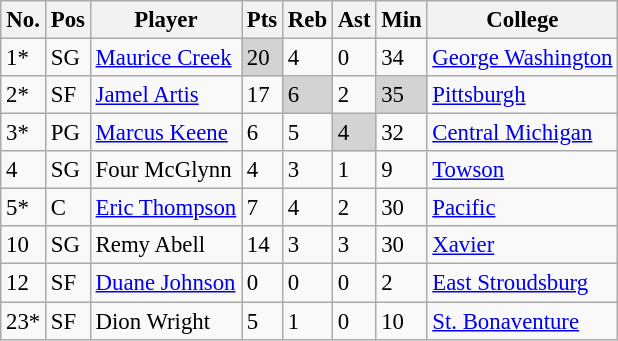<table class="wikitable" style="text-align:left; font-size: 95%;">
<tr>
<th>No.</th>
<th>Pos</th>
<th>Player</th>
<th>Pts</th>
<th>Reb</th>
<th>Ast</th>
<th>Min</th>
<th>College</th>
</tr>
<tr>
<td>1*</td>
<td>SG</td>
<td><a href='#'>Maurice Creek</a></td>
<td bgcolor=lightgrey>20</td>
<td>4</td>
<td>0</td>
<td>34</td>
<td><a href='#'>George Washington</a></td>
</tr>
<tr>
<td>2*</td>
<td>SF</td>
<td><a href='#'>Jamel Artis</a></td>
<td>17</td>
<td bgcolor=lightgrey>6</td>
<td>2</td>
<td bgcolor=lightgrey>35</td>
<td><a href='#'>Pittsburgh</a></td>
</tr>
<tr>
<td>3*</td>
<td>PG</td>
<td><a href='#'>Marcus Keene</a></td>
<td>6</td>
<td>5</td>
<td bgcolor=lightgrey>4</td>
<td>32</td>
<td><a href='#'>Central Michigan</a></td>
</tr>
<tr>
<td>4</td>
<td>SG</td>
<td>Four McGlynn</td>
<td>4</td>
<td>3</td>
<td>1</td>
<td>9</td>
<td><a href='#'>Towson</a></td>
</tr>
<tr>
<td>5*</td>
<td>C</td>
<td><a href='#'>Eric Thompson</a></td>
<td>7</td>
<td>4</td>
<td>2</td>
<td>30</td>
<td><a href='#'>Pacific</a></td>
</tr>
<tr>
<td>10</td>
<td>SG</td>
<td>Remy Abell</td>
<td>14</td>
<td>3</td>
<td>3</td>
<td>30</td>
<td><a href='#'>Xavier</a></td>
</tr>
<tr>
<td>12</td>
<td>SF</td>
<td><a href='#'>Duane Johnson</a></td>
<td>0</td>
<td>0</td>
<td>0</td>
<td>2</td>
<td><a href='#'>East Stroudsburg</a></td>
</tr>
<tr>
<td>23*</td>
<td>SF</td>
<td>Dion Wright</td>
<td>5</td>
<td>1</td>
<td>0</td>
<td>10</td>
<td><a href='#'>St. Bonaventure</a></td>
</tr>
</table>
